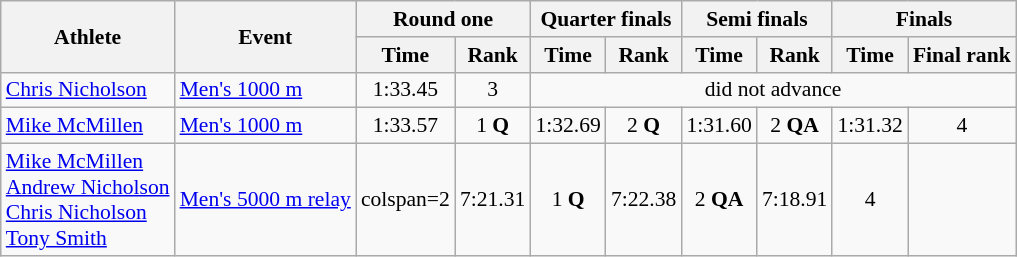<table class="wikitable" style="font-size:90%">
<tr>
<th rowspan="2">Athlete</th>
<th rowspan="2">Event</th>
<th colspan="2">Round one</th>
<th colspan="2">Quarter finals</th>
<th colspan="2">Semi finals</th>
<th colspan="2">Finals</th>
</tr>
<tr>
<th>Time</th>
<th>Rank</th>
<th>Time</th>
<th>Rank</th>
<th>Time</th>
<th>Rank</th>
<th>Time</th>
<th>Final rank</th>
</tr>
<tr>
<td><a href='#'>Chris Nicholson</a></td>
<td><a href='#'>Men's 1000 m</a></td>
<td align="center">1:33.45</td>
<td align="center">3</td>
<td colspan="6" align="center">did not advance</td>
</tr>
<tr>
<td><a href='#'>Mike McMillen</a></td>
<td><a href='#'>Men's 1000 m</a></td>
<td align="center">1:33.57</td>
<td align="center">1 <strong>Q</strong></td>
<td align="center">1:32.69</td>
<td align="center">2 <strong>Q</strong></td>
<td align="center">1:31.60</td>
<td align="center">2 <strong>QA</strong></td>
<td align="center">1:31.32</td>
<td align="center">4</td>
</tr>
<tr>
<td><a href='#'>Mike McMillen</a><br><a href='#'>Andrew Nicholson</a><br><a href='#'>Chris Nicholson</a><br><a href='#'>Tony Smith</a></td>
<td><a href='#'>Men's 5000 m relay</a></td>
<td>colspan=2 </td>
<td align=center>7:21.31</td>
<td align=center>1 <strong>Q</strong></td>
<td align=center>7:22.38</td>
<td align=center>2 <strong>QA</strong></td>
<td align=center>7:18.91</td>
<td align=center>4</td>
</tr>
</table>
